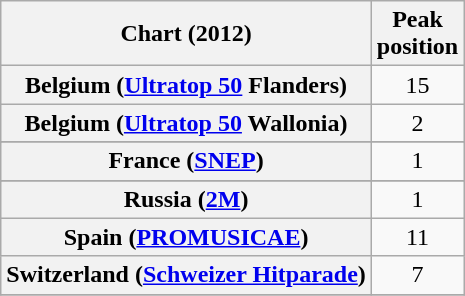<table class="wikitable sortable plainrowheaders" border="1">
<tr>
<th scope="col">Chart (2012)</th>
<th scope="col">Peak<br>position<br></th>
</tr>
<tr>
<th scope="row">Belgium (<a href='#'>Ultratop 50</a> Flanders)</th>
<td align="center">15</td>
</tr>
<tr>
<th scope="row">Belgium (<a href='#'>Ultratop 50</a> Wallonia)</th>
<td align="center">2</td>
</tr>
<tr>
</tr>
<tr>
<th scope="row">France (<a href='#'>SNEP</a>)</th>
<td align="center">1</td>
</tr>
<tr>
</tr>
<tr>
<th scope="row">Russia (<a href='#'>2M</a>)</th>
<td style="text-align:center;">1</td>
</tr>
<tr>
<th scope="row">Spain (<a href='#'>PROMUSICAE</a>)</th>
<td align="center">11</td>
</tr>
<tr>
<th scope="row">Switzerland (<a href='#'>Schweizer Hitparade</a>)</th>
<td align="center">7</td>
</tr>
<tr>
</tr>
</table>
